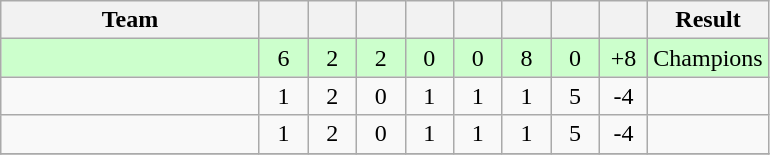<table class="wikitable" style="text-align:center;">
<tr>
<th width=165>Team</th>
<th width=25></th>
<th width=25></th>
<th width=25></th>
<th width=25></th>
<th width=25></th>
<th width=25></th>
<th width=25></th>
<th width=25></th>
<th>Result</th>
</tr>
<tr bgcolor="#ccffcc">
<td style="text-align:left;"></td>
<td>6</td>
<td>2</td>
<td>2</td>
<td>0</td>
<td>0</td>
<td>8</td>
<td>0</td>
<td>+8</td>
<td>Champions</td>
</tr>
<tr>
<td style="text-align:left;"></td>
<td>1</td>
<td>2</td>
<td>0</td>
<td>1</td>
<td>1</td>
<td>1</td>
<td>5</td>
<td>-4</td>
<td></td>
</tr>
<tr>
<td style="text-align:left;"></td>
<td>1</td>
<td>2</td>
<td>0</td>
<td>1</td>
<td>1</td>
<td>1</td>
<td>5</td>
<td>-4</td>
<td></td>
</tr>
<tr>
</tr>
</table>
